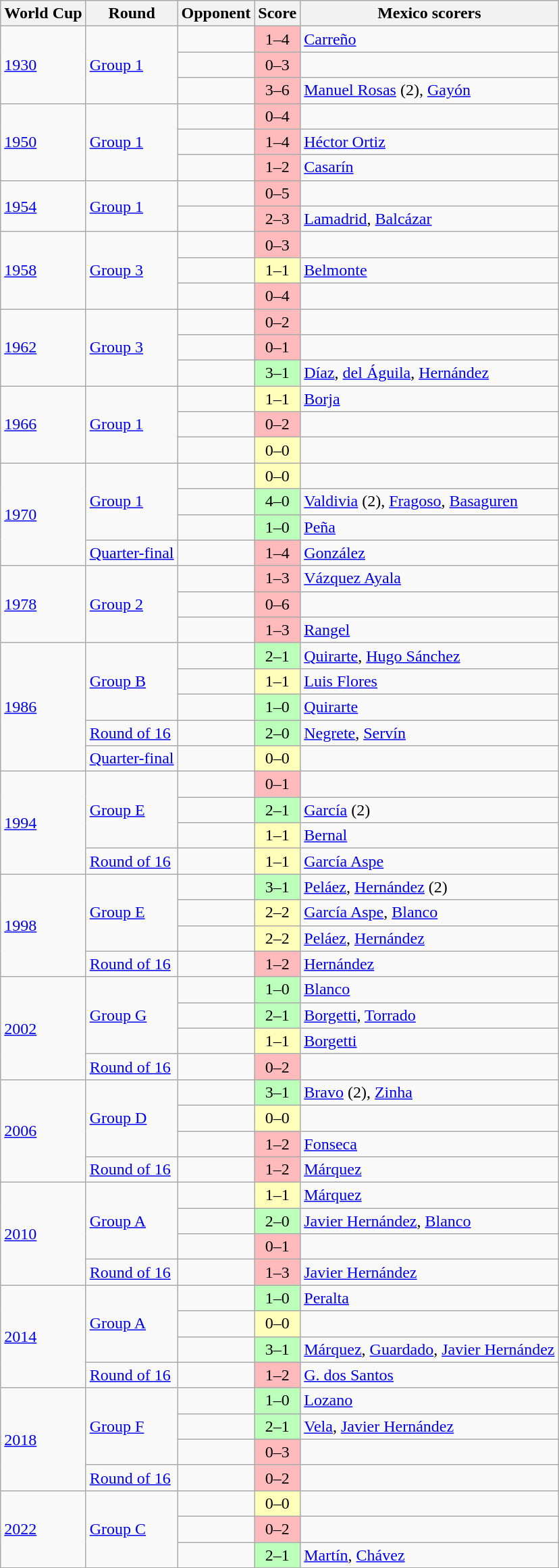<table class="wikitable sortable" style="text-align:left;">
<tr>
<th>World Cup</th>
<th>Round</th>
<th>Opponent</th>
<th>Score</th>
<th>Mexico scorers</th>
</tr>
<tr>
<td rowspan="3"> <a href='#'>1930</a></td>
<td rowspan="3"><a href='#'>Group 1</a></td>
<td></td>
<td align=center bgcolor="#ffbbbb">1–4</td>
<td><a href='#'>Carreño</a></td>
</tr>
<tr>
<td></td>
<td align=center bgcolor="#ffbbbb">0–3</td>
<td></td>
</tr>
<tr>
<td></td>
<td align=center bgcolor="#ffbbbb">3–6</td>
<td><a href='#'>Manuel Rosas</a> (2), <a href='#'>Gayón</a></td>
</tr>
<tr>
<td rowspan="3"> <a href='#'>1950</a></td>
<td rowspan="3"><a href='#'>Group 1</a></td>
<td></td>
<td align=center bgcolor="#ffbbbb">0–4</td>
<td></td>
</tr>
<tr>
<td></td>
<td align=center bgcolor="#ffbbbb">1–4</td>
<td><a href='#'>Héctor Ortiz</a></td>
</tr>
<tr>
<td></td>
<td align=center bgcolor="#ffbbbb">1–2</td>
<td><a href='#'>Casarín</a></td>
</tr>
<tr>
<td rowspan="2"> <a href='#'>1954</a></td>
<td rowspan="2"><a href='#'>Group 1</a></td>
<td></td>
<td align=center bgcolor="#ffbbbb">0–5</td>
<td></td>
</tr>
<tr>
<td></td>
<td align=center bgcolor="#ffbbbb">2–3</td>
<td><a href='#'>Lamadrid</a>, <a href='#'>Balcázar</a></td>
</tr>
<tr>
<td rowspan="3"> <a href='#'>1958</a></td>
<td rowspan="3"><a href='#'>Group 3</a></td>
<td></td>
<td align=center bgcolor="#ffbbbb">0–3</td>
<td></td>
</tr>
<tr>
<td></td>
<td align=center bgcolor="#ffffbb">1–1</td>
<td><a href='#'>Belmonte</a></td>
</tr>
<tr>
<td></td>
<td align=center bgcolor="#ffbbbb">0–4</td>
<td></td>
</tr>
<tr>
<td rowspan="3"> <a href='#'>1962</a></td>
<td rowspan="3"><a href='#'>Group 3</a></td>
<td></td>
<td align=center bgcolor="#ffbbbb">0–2</td>
<td></td>
</tr>
<tr>
<td></td>
<td align=center bgcolor="#ffbbbb">0–1</td>
<td></td>
</tr>
<tr>
<td></td>
<td align=center bgcolor="#bbffbb">3–1</td>
<td><a href='#'>Díaz</a>, <a href='#'>del Águila</a>, <a href='#'>Hernández</a></td>
</tr>
<tr>
<td rowspan="3"> <a href='#'>1966</a></td>
<td rowspan="3"><a href='#'>Group 1</a></td>
<td></td>
<td align=center bgcolor="#ffffbb">1–1</td>
<td><a href='#'>Borja</a></td>
</tr>
<tr>
<td></td>
<td align=center bgcolor="#ffbbbb">0–2</td>
<td></td>
</tr>
<tr>
<td></td>
<td align=center bgcolor="#ffffbb">0–0</td>
<td></td>
</tr>
<tr>
<td rowspan="4"> <a href='#'>1970</a></td>
<td rowspan="3"><a href='#'>Group 1</a></td>
<td></td>
<td align=center bgcolor="#ffffbb">0–0</td>
<td></td>
</tr>
<tr>
<td></td>
<td align=center bgcolor="#bbffbb">4–0</td>
<td><a href='#'>Valdivia</a> (2), <a href='#'>Fragoso</a>, <a href='#'>Basaguren</a></td>
</tr>
<tr>
<td></td>
<td align=center bgcolor="#bbffbb">1–0</td>
<td><a href='#'>Peña</a></td>
</tr>
<tr>
<td><a href='#'>Quarter-final</a></td>
<td></td>
<td align=center bgcolor="#ffbbbb">1–4</td>
<td><a href='#'>González</a></td>
</tr>
<tr>
<td rowspan="3"> <a href='#'>1978</a></td>
<td rowspan="3"><a href='#'>Group 2</a></td>
<td></td>
<td align=center bgcolor="#ffbbbb">1–3</td>
<td><a href='#'>Vázquez Ayala</a></td>
</tr>
<tr>
<td></td>
<td align=center bgcolor="#ffbbbb">0–6</td>
<td></td>
</tr>
<tr>
<td></td>
<td align=center bgcolor="#ffbbbb">1–3</td>
<td><a href='#'>Rangel</a></td>
</tr>
<tr>
<td rowspan="5"> <a href='#'>1986</a></td>
<td rowspan="3"><a href='#'>Group B</a></td>
<td></td>
<td align=center bgcolor="#bbffbb">2–1</td>
<td><a href='#'>Quirarte</a>, <a href='#'>Hugo Sánchez</a></td>
</tr>
<tr>
<td></td>
<td align=center bgcolor="#ffffbb">1–1</td>
<td><a href='#'>Luis Flores</a></td>
</tr>
<tr>
<td></td>
<td align=center bgcolor="#bbffbb">1–0</td>
<td><a href='#'>Quirarte</a></td>
</tr>
<tr>
<td><a href='#'>Round of 16</a></td>
<td></td>
<td align=center bgcolor="#bbffbb">2–0</td>
<td><a href='#'>Negrete</a>, <a href='#'>Servín</a></td>
</tr>
<tr>
<td><a href='#'>Quarter-final</a></td>
<td></td>
<td align=center bgcolor="#ffffbb">0–0  </td>
<td></td>
</tr>
<tr>
<td rowspan="4"> <a href='#'>1994</a></td>
<td rowspan="3"><a href='#'>Group E</a></td>
<td></td>
<td align=center bgcolor="#ffbbbb">0–1</td>
<td></td>
</tr>
<tr>
<td></td>
<td align=center bgcolor="#bbffbb">2–1</td>
<td><a href='#'>García</a> (2)</td>
</tr>
<tr>
<td></td>
<td align=center bgcolor="#ffffbb">1–1</td>
<td><a href='#'>Bernal</a></td>
</tr>
<tr>
<td><a href='#'>Round of 16</a></td>
<td></td>
<td align=center bgcolor="#ffffbb">1–1  </td>
<td><a href='#'>García Aspe</a></td>
</tr>
<tr>
<td rowspan="4"> <a href='#'>1998</a></td>
<td rowspan="3"><a href='#'>Group E</a></td>
<td></td>
<td align=center bgcolor="#bbffbb">3–1</td>
<td><a href='#'>Peláez</a>, <a href='#'>Hernández</a> (2)</td>
</tr>
<tr>
<td></td>
<td align=center bgcolor="#ffffbb">2–2</td>
<td><a href='#'>García Aspe</a>, <a href='#'>Blanco</a></td>
</tr>
<tr>
<td></td>
<td align=center bgcolor="#ffffbb">2–2</td>
<td><a href='#'>Peláez</a>, <a href='#'>Hernández</a></td>
</tr>
<tr>
<td><a href='#'>Round of 16</a></td>
<td></td>
<td align=center bgcolor="#ffbbbb">1–2</td>
<td><a href='#'>Hernández</a></td>
</tr>
<tr>
<td rowspan="4">  <a href='#'>2002</a></td>
<td rowspan="3"><a href='#'>Group G</a></td>
<td></td>
<td align=center bgcolor="#bbffbb">1–0</td>
<td><a href='#'>Blanco</a></td>
</tr>
<tr>
<td></td>
<td align=center bgcolor="#bbffbb">2–1</td>
<td><a href='#'>Borgetti</a>, <a href='#'>Torrado</a></td>
</tr>
<tr>
<td></td>
<td align=center bgcolor="#ffffbb">1–1</td>
<td><a href='#'>Borgetti</a></td>
</tr>
<tr>
<td><a href='#'>Round of 16</a></td>
<td></td>
<td align=center bgcolor="#ffbbbb">0–2</td>
<td></td>
</tr>
<tr>
<td rowspan="4"> <a href='#'>2006</a></td>
<td rowspan="3"><a href='#'>Group D</a></td>
<td></td>
<td align=center bgcolor="#bbffbb">3–1</td>
<td><a href='#'>Bravo</a> (2), <a href='#'>Zinha</a></td>
</tr>
<tr>
<td></td>
<td align=center bgcolor="#ffffbb">0–0</td>
<td></td>
</tr>
<tr>
<td></td>
<td align=center bgcolor="#ffbbbb">1–2</td>
<td><a href='#'>Fonseca</a></td>
</tr>
<tr>
<td><a href='#'>Round of 16</a></td>
<td></td>
<td align=center bgcolor="#ffbbbb">1–2 </td>
<td><a href='#'>Márquez</a></td>
</tr>
<tr>
<td rowspan="4"> <a href='#'>2010</a></td>
<td rowspan=3><a href='#'>Group A</a></td>
<td></td>
<td align=center bgcolor="#ffffbb">1–1</td>
<td><a href='#'>Márquez</a></td>
</tr>
<tr>
<td></td>
<td align=center bgcolor="#bbffbb">2–0</td>
<td><a href='#'>Javier Hernández</a>, <a href='#'>Blanco</a></td>
</tr>
<tr>
<td></td>
<td align=center bgcolor="#ffbbbb">0–1</td>
<td></td>
</tr>
<tr>
<td><a href='#'>Round of 16</a></td>
<td></td>
<td align=center bgcolor="#ffbbbb">1–3</td>
<td><a href='#'>Javier Hernández</a></td>
</tr>
<tr>
<td rowspan="4"> <a href='#'>2014</a></td>
<td rowspan="3"><a href='#'>Group A</a></td>
<td></td>
<td align=center bgcolor="#bbffbb">1–0</td>
<td><a href='#'>Peralta</a></td>
</tr>
<tr>
<td></td>
<td align=center bgcolor="#ffffbb">0–0</td>
<td></td>
</tr>
<tr>
<td></td>
<td align=center bgcolor="#bbffbb">3–1</td>
<td><a href='#'>Márquez</a>, <a href='#'>Guardado</a>, <a href='#'>Javier Hernández</a></td>
</tr>
<tr>
<td><a href='#'>Round of 16</a></td>
<td></td>
<td align=center bgcolor="#ffbbbb">1–2</td>
<td><a href='#'>G. dos Santos</a></td>
</tr>
<tr>
<td rowspan="4"> <a href='#'>2018</a></td>
<td rowspan="3"><a href='#'>Group F</a></td>
<td></td>
<td align=center bgcolor="#bbffbb">1–0</td>
<td><a href='#'>Lozano</a></td>
</tr>
<tr>
<td></td>
<td align=center bgcolor="#bbffbb">2–1</td>
<td><a href='#'>Vela</a>, <a href='#'>Javier Hernández</a></td>
</tr>
<tr>
<td></td>
<td align=center bgcolor="#ffbbbb">0–3</td>
<td></td>
</tr>
<tr>
<td><a href='#'>Round of 16</a></td>
<td></td>
<td align=center bgcolor="#ffbbbb">0–2</td>
<td></td>
</tr>
<tr>
<td rowspan="3"> <a href='#'>2022</a></td>
<td rowspan="3"><a href='#'>Group C</a></td>
<td></td>
<td align=center bgcolor="#ffffbb">0–0</td>
<td></td>
</tr>
<tr>
<td></td>
<td align=center bgcolor="#ffbbbb">0–2</td>
<td></td>
</tr>
<tr>
<td></td>
<td align=center bgcolor="#bbffbb">2–1</td>
<td><a href='#'>Martín</a>, <a href='#'>Chávez</a></td>
</tr>
</table>
